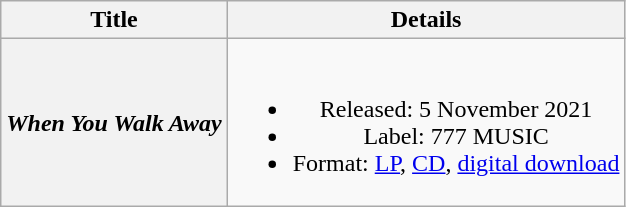<table class="wikitable plainrowheaders" style="text-align:center;">
<tr>
<th>Title</th>
<th>Details</th>
</tr>
<tr>
<th scope="row"><em>When You Walk Away</em></th>
<td><br><ul><li>Released: 5 November 2021</li><li>Label: 777 MUSIC</li><li>Format: <a href='#'>LP</a>, <a href='#'>CD</a>, <a href='#'>digital download</a></li></ul></td>
</tr>
</table>
